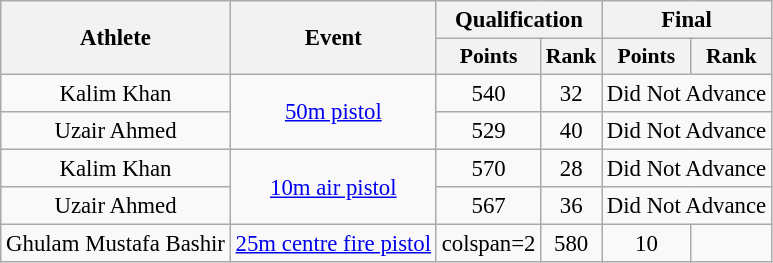<table class=wikitable style="text-align:center; font-size:95%">
<tr>
<th rowspan=2>Athlete</th>
<th rowspan=2>Event</th>
<th colspan=2>Qualification</th>
<th colspan=2>Final</th>
</tr>
<tr style="font-size:95%">
<th>Points</th>
<th>Rank</th>
<th>Points</th>
<th>Rank</th>
</tr>
<tr>
<td>Kalim Khan</td>
<td rowspan=2><a href='#'>50m pistol</a></td>
<td>540</td>
<td>32</td>
<td style="text-align:center;" colspan=2>Did Not Advance</td>
</tr>
<tr>
<td>Uzair Ahmed</td>
<td>529</td>
<td>40</td>
<td style="text-align:center;" colspan=2>Did Not Advance</td>
</tr>
<tr>
<td>Kalim Khan</td>
<td rowspan=2><a href='#'>10m air pistol</a></td>
<td>570</td>
<td>28</td>
<td style="text-align:center;" colspan=2>Did Not Advance</td>
</tr>
<tr>
<td>Uzair Ahmed</td>
<td>567</td>
<td>36</td>
<td style="text-align:center;" colspan=2>Did Not Advance</td>
</tr>
<tr>
<td>Ghulam Mustafa Bashir</td>
<td><a href='#'>25m centre fire pistol</a></td>
<td>colspan=2 </td>
<td>580</td>
<td>10</td>
</tr>
</table>
